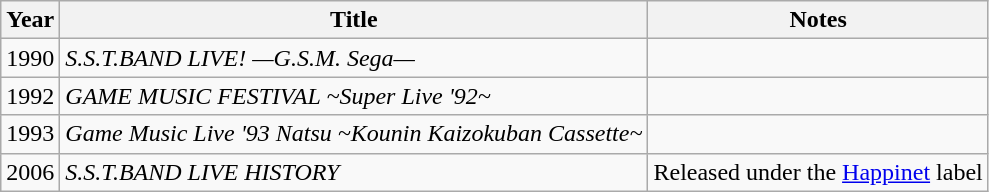<table class="wikitable">
<tr>
<th>Year</th>
<th>Title</th>
<th>Notes</th>
</tr>
<tr>
<td>1990</td>
<td><em>S.S.T.BAND LIVE! —G.S.M. Sega—</em></td>
<td></td>
</tr>
<tr>
<td>1992</td>
<td><em>GAME MUSIC FESTIVAL ~Super Live '92~</em></td>
<td></td>
</tr>
<tr>
<td>1993</td>
<td><em>Game Music Live '93 Natsu ~Kounin Kaizokuban Cassette~</em></td>
<td></td>
</tr>
<tr>
<td>2006</td>
<td><em>S.S.T.BAND LIVE HISTORY</em></td>
<td>Released under the <a href='#'>Happinet</a> label</td>
</tr>
</table>
